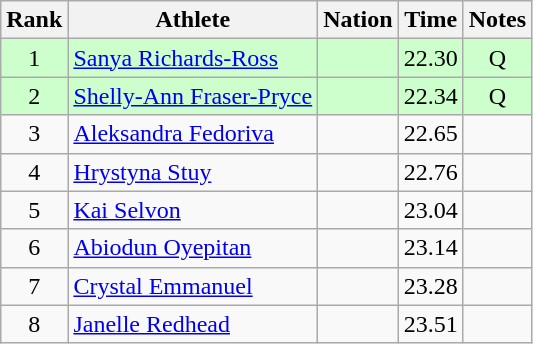<table class="wikitable sortable" style="text-align:center">
<tr>
<th>Rank</th>
<th>Athlete</th>
<th>Nation</th>
<th>Time</th>
<th>Notes</th>
</tr>
<tr bgcolor=#ccffcc>
<td>1</td>
<td align=left><a href='#'>Sanya Richards-Ross</a></td>
<td align=left></td>
<td>22.30</td>
<td>Q</td>
</tr>
<tr bgcolor=#ccffcc>
<td>2</td>
<td align=left><a href='#'>Shelly-Ann Fraser-Pryce</a></td>
<td align=left></td>
<td>22.34</td>
<td>Q</td>
</tr>
<tr>
<td>3</td>
<td align=left><a href='#'>Aleksandra Fedoriva</a></td>
<td align=left></td>
<td>22.65</td>
<td></td>
</tr>
<tr>
<td>4</td>
<td align=left><a href='#'>Hrystyna Stuy</a></td>
<td align=left></td>
<td>22.76</td>
<td></td>
</tr>
<tr>
<td>5</td>
<td align=left><a href='#'>Kai Selvon</a></td>
<td align=left></td>
<td>23.04</td>
<td></td>
</tr>
<tr>
<td>6</td>
<td align=left><a href='#'>Abiodun Oyepitan</a></td>
<td align=left></td>
<td>23.14</td>
<td></td>
</tr>
<tr>
<td>7</td>
<td align=left><a href='#'>Crystal Emmanuel</a></td>
<td align=left></td>
<td>23.28</td>
<td></td>
</tr>
<tr>
<td>8</td>
<td align=left><a href='#'>Janelle Redhead</a></td>
<td align=left></td>
<td>23.51</td>
<td></td>
</tr>
</table>
